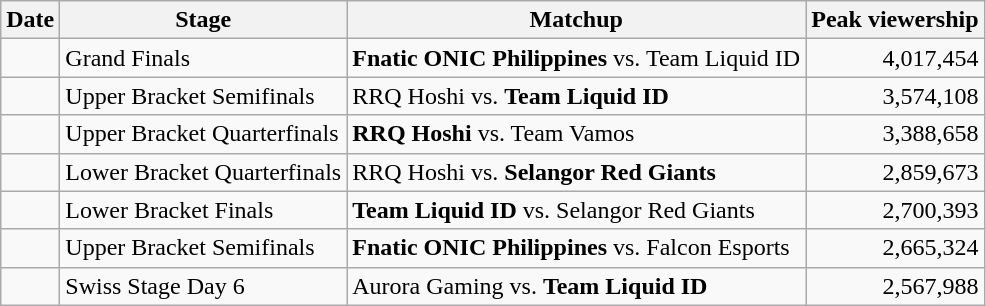<table class="wikitable">
<tr>
<th>Date</th>
<th>Stage</th>
<th>Matchup</th>
<th>Peak viewership</th>
</tr>
<tr>
<td></td>
<td>Grand Finals</td>
<td> <strong>Fnatic ONIC Philippines</strong> vs.  Team Liquid ID</td>
<td style="text-align:right;">4,017,454</td>
</tr>
<tr>
<td></td>
<td>Upper Bracket Semifinals</td>
<td> RRQ Hoshi vs.  <strong>Team Liquid ID</strong></td>
<td style="text-align:right;">3,574,108</td>
</tr>
<tr>
<td></td>
<td>Upper Bracket Quarterfinals</td>
<td> <strong>RRQ Hoshi</strong> vs.  Team Vamos</td>
<td style="text-align:right;">3,388,658</td>
</tr>
<tr>
<td></td>
<td>Lower Bracket Quarterfinals</td>
<td> RRQ Hoshi vs.  <strong>Selangor Red Giants</strong></td>
<td style="text-align:right;">2,859,673</td>
</tr>
<tr>
<td></td>
<td>Lower Bracket Finals</td>
<td> <strong>Team Liquid ID</strong> vs.  Selangor Red Giants</td>
<td style="text-align:right;">2,700,393</td>
</tr>
<tr>
<td></td>
<td>Upper Bracket Semifinals</td>
<td> <strong>Fnatic ONIC Philippines</strong> vs.  Falcon Esports</td>
<td style="text-align:right;">2,665,324</td>
</tr>
<tr>
<td></td>
<td>Swiss Stage Day 6</td>
<td> Aurora Gaming vs.  <strong>Team Liquid ID</strong></td>
<td style="text-align:right;">2,567,988</td>
</tr>
</table>
